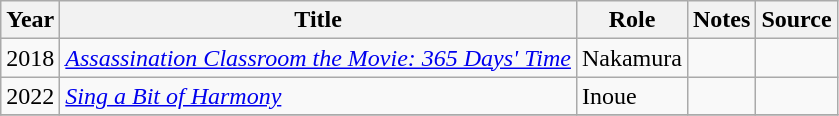<table class="wikitable sortable plainrowheaders">
<tr>
<th>Year</th>
<th>Title</th>
<th>Role</th>
<th class="unsortable">Notes</th>
<th class="unsortable">Source</th>
</tr>
<tr>
<td>2018</td>
<td><em><a href='#'>Assassination Classroom the Movie: 365 Days' Time</a></em></td>
<td>Nakamura</td>
<td></td>
<td></td>
</tr>
<tr>
<td>2022</td>
<td><em><a href='#'>Sing a Bit of Harmony</a></em></td>
<td>Inoue</td>
<td></td>
<td></td>
</tr>
<tr>
</tr>
</table>
